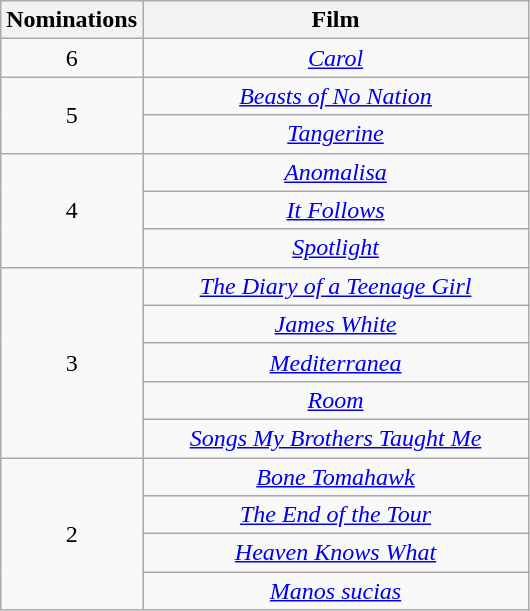<table class="wikitable" rowspan=2 border=2 style="text-align:center;">
<tr>
<th scope="col" width="50">Nominations</th>
<th scope="col" width="250">Film</th>
</tr>
<tr>
<td>6</td>
<td><em><a href='#'>Carol</a></em></td>
</tr>
<tr>
<td rowspan=2 style="text-align:center;">5</td>
<td><em><a href='#'>Beasts of No Nation</a></em></td>
</tr>
<tr>
<td><em><a href='#'>Tangerine</a></em></td>
</tr>
<tr>
<td rowspan=3 style="text-align:center;">4</td>
<td><em><a href='#'>Anomalisa</a></em></td>
</tr>
<tr>
<td><em><a href='#'>It Follows</a></em></td>
</tr>
<tr>
<td><em><a href='#'>Spotlight</a></em></td>
</tr>
<tr>
<td rowspan=5 style="text-align:center;">3</td>
<td><em><a href='#'>The Diary of a Teenage Girl</a></em></td>
</tr>
<tr>
<td><em><a href='#'>James White</a></em></td>
</tr>
<tr>
<td><em><a href='#'>Mediterranea</a></em></td>
</tr>
<tr>
<td><em><a href='#'>Room</a></em></td>
</tr>
<tr>
<td><em><a href='#'>Songs My Brothers Taught Me</a></em></td>
</tr>
<tr>
<td rowspan=4 style="text-align:center;">2</td>
<td><em><a href='#'>Bone Tomahawk</a></em></td>
</tr>
<tr>
<td><em><a href='#'>The End of the Tour</a></em></td>
</tr>
<tr>
<td><em><a href='#'>Heaven Knows What</a></em></td>
</tr>
<tr>
<td><em><a href='#'>Manos sucias</a></em></td>
</tr>
</table>
